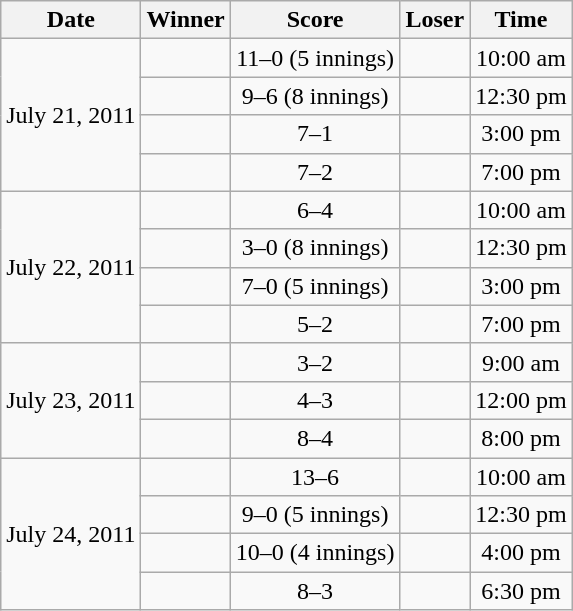<table class="wikitable">
<tr>
<th>Date</th>
<th>Winner</th>
<th>Score</th>
<th>Loser</th>
<th>Time</th>
</tr>
<tr align=center>
<td rowspan=4>July 21, 2011</td>
<td></td>
<td>11–0 (5 innings)</td>
<td></td>
<td>10:00 am</td>
</tr>
<tr align=center>
<td></td>
<td>9–6 (8 innings)</td>
<td></td>
<td>12:30 pm</td>
</tr>
<tr align=center>
<td></td>
<td>7–1</td>
<td></td>
<td>3:00 pm</td>
</tr>
<tr align=center>
<td></td>
<td>7–2</td>
<td></td>
<td>7:00 pm</td>
</tr>
<tr align=center>
<td rowspan=4>July 22, 2011</td>
<td></td>
<td>6–4</td>
<td></td>
<td>10:00 am</td>
</tr>
<tr align=center>
<td></td>
<td>3–0 (8 innings)</td>
<td></td>
<td>12:30 pm</td>
</tr>
<tr align=center>
<td></td>
<td>7–0 (5 innings)</td>
<td></td>
<td>3:00 pm</td>
</tr>
<tr align=center>
<td></td>
<td>5–2</td>
<td></td>
<td>7:00 pm</td>
</tr>
<tr align=center>
<td rowspan=3>July 23, 2011</td>
<td></td>
<td>3–2</td>
<td></td>
<td>9:00 am</td>
</tr>
<tr align=center>
<td></td>
<td>4–3</td>
<td></td>
<td>12:00 pm</td>
</tr>
<tr align=center>
<td></td>
<td>8–4</td>
<td></td>
<td>8:00 pm</td>
</tr>
<tr align=center>
<td rowspan=4>July 24, 2011</td>
<td></td>
<td>13–6</td>
<td></td>
<td>10:00 am</td>
</tr>
<tr align=center>
<td></td>
<td>9–0 (5 innings)</td>
<td></td>
<td>12:30 pm</td>
</tr>
<tr align=center>
<td></td>
<td>10–0 (4 innings)</td>
<td></td>
<td>4:00 pm</td>
</tr>
<tr align=center>
<td></td>
<td>8–3</td>
<td></td>
<td>6:30 pm</td>
</tr>
</table>
